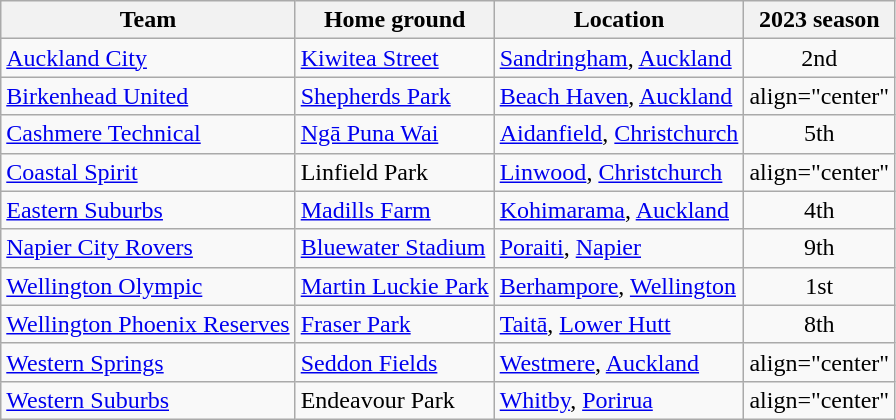<table class="wikitable sortable">
<tr>
<th>Team</th>
<th>Home ground</th>
<th>Location</th>
<th>2023 season</th>
</tr>
<tr>
<td><a href='#'>Auckland City</a></td>
<td><a href='#'>Kiwitea Street</a></td>
<td><a href='#'>Sandringham</a>, <a href='#'>Auckland</a></td>
<td align="center">2nd</td>
</tr>
<tr>
<td><a href='#'>Birkenhead United</a></td>
<td><a href='#'>Shepherds Park</a></td>
<td><a href='#'>Beach Haven</a>, <a href='#'>Auckland</a></td>
<td>align="center" </td>
</tr>
<tr>
<td><a href='#'>Cashmere Technical</a></td>
<td><a href='#'>Ngā Puna Wai</a></td>
<td><a href='#'>Aidanfield</a>, <a href='#'>Christchurch</a></td>
<td align="center">5th</td>
</tr>
<tr>
<td><a href='#'>Coastal Spirit</a></td>
<td>Linfield Park</td>
<td><a href='#'>Linwood</a>, <a href='#'>Christchurch</a></td>
<td>align="center" </td>
</tr>
<tr>
<td><a href='#'>Eastern Suburbs</a></td>
<td><a href='#'>Madills Farm</a></td>
<td><a href='#'>Kohimarama</a>, <a href='#'>Auckland</a></td>
<td align="center">4th</td>
</tr>
<tr>
<td><a href='#'>Napier City Rovers</a></td>
<td><a href='#'>Bluewater Stadium</a></td>
<td><a href='#'>Poraiti</a>, <a href='#'>Napier</a></td>
<td align="center">9th</td>
</tr>
<tr>
<td><a href='#'>Wellington Olympic</a></td>
<td><a href='#'>Martin Luckie Park</a></td>
<td><a href='#'>Berhampore</a>, <a href='#'>Wellington</a></td>
<td align="center">1st</td>
</tr>
<tr>
<td><a href='#'>Wellington Phoenix Reserves</a></td>
<td><a href='#'>Fraser Park</a></td>
<td><a href='#'>Taitā</a>, <a href='#'>Lower Hutt</a></td>
<td align="center">8th</td>
</tr>
<tr>
<td><a href='#'>Western Springs</a></td>
<td><a href='#'>Seddon Fields</a></td>
<td><a href='#'>Westmere</a>, <a href='#'>Auckland</a></td>
<td>align="center" </td>
</tr>
<tr>
<td><a href='#'>Western Suburbs</a></td>
<td>Endeavour Park</td>
<td><a href='#'>Whitby</a>, <a href='#'>Porirua</a></td>
<td>align="center" </td>
</tr>
</table>
